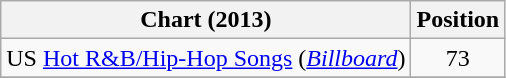<table class="wikitable">
<tr>
<th scope="col">Chart (2013)</th>
<th scope="col">Position</th>
</tr>
<tr>
<td>US <a href='#'>Hot R&B/Hip-Hop Songs</a> (<em><a href='#'>Billboard</a></em>)</td>
<td style="text-align:center;">73</td>
</tr>
<tr>
</tr>
</table>
